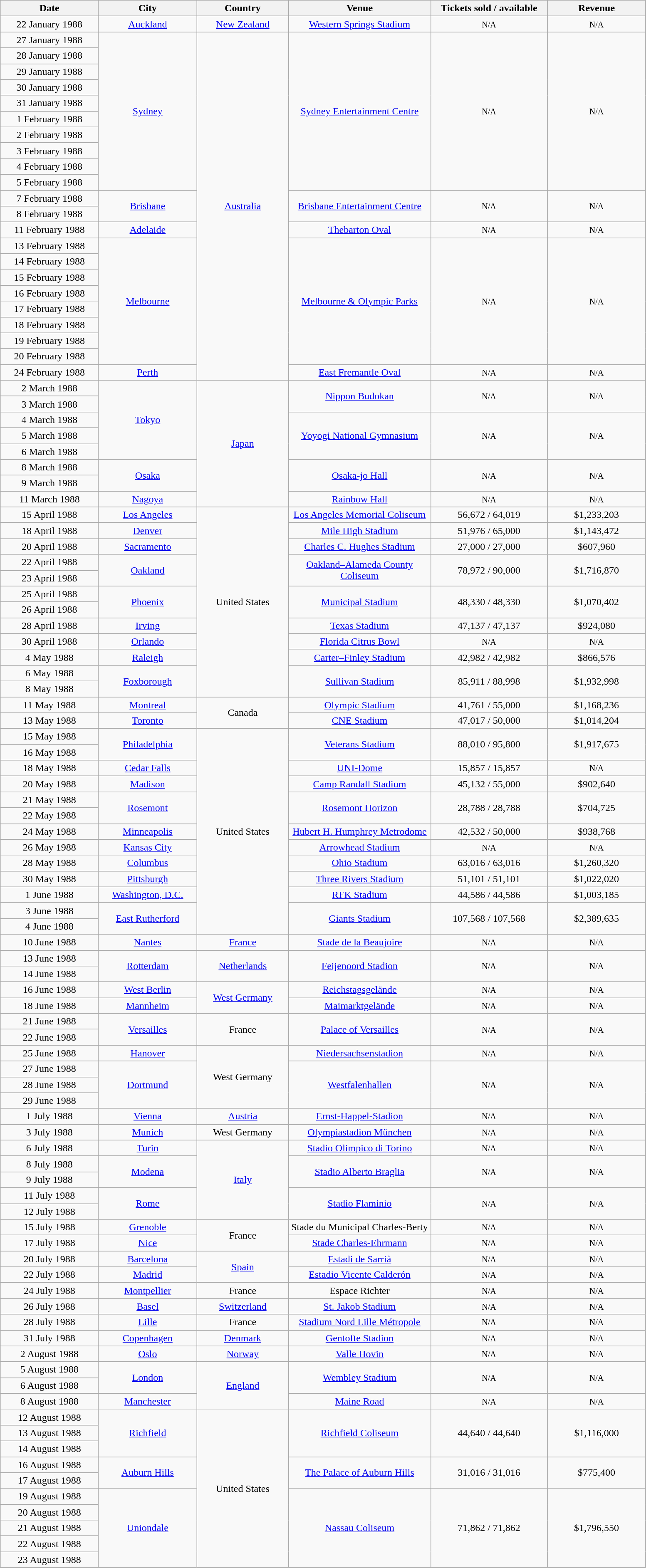<table class="wikitable sortable" style="text-align:center;">
<tr>
<th style="width:150px;">Date</th>
<th style="width:150px;">City</th>
<th style="width:140px;">Country</th>
<th style="width:220px;">Venue</th>
<th style="width:180px;">Tickets sold / available</th>
<th style="width:150px;">Revenue</th>
</tr>
<tr>
<td>22 January 1988</td>
<td><a href='#'>Auckland</a></td>
<td><a href='#'>New Zealand</a></td>
<td><a href='#'>Western Springs Stadium</a></td>
<td rowspan="1"><small>N/A</small></td>
<td rowspan="1"><small>N/A</small></td>
</tr>
<tr>
<td>27 January 1988</td>
<td rowspan="10"><a href='#'>Sydney</a></td>
<td rowspan="22"><a href='#'>Australia</a></td>
<td rowspan="10"><a href='#'>Sydney Entertainment Centre</a></td>
<td rowspan="10"><small>N/A</small></td>
<td rowspan="10"><small>N/A</small></td>
</tr>
<tr>
<td>28 January 1988</td>
</tr>
<tr>
<td>29 January 1988</td>
</tr>
<tr>
<td>30 January 1988</td>
</tr>
<tr>
<td>31 January 1988</td>
</tr>
<tr>
<td>1 February 1988</td>
</tr>
<tr>
<td>2 February 1988</td>
</tr>
<tr>
<td>3 February 1988</td>
</tr>
<tr>
<td>4 February 1988</td>
</tr>
<tr>
<td>5 February 1988</td>
</tr>
<tr>
<td>7 February 1988</td>
<td rowspan="2"><a href='#'>Brisbane</a></td>
<td rowspan="2"><a href='#'>Brisbane Entertainment Centre</a></td>
<td rowspan="2"><small>N/A</small></td>
<td rowspan="2"><small>N/A</small></td>
</tr>
<tr>
<td>8 February 1988</td>
</tr>
<tr>
<td>11 February 1988</td>
<td><a href='#'>Adelaide</a></td>
<td><a href='#'>Thebarton Oval</a></td>
<td rowspan="1"><small>N/A</small></td>
<td rowspan="1"><small>N/A</small></td>
</tr>
<tr>
<td>13 February 1988</td>
<td rowspan="8"><a href='#'>Melbourne</a></td>
<td rowspan="8"><a href='#'>Melbourne & Olympic Parks</a></td>
<td rowspan="8"><small>N/A</small></td>
<td rowspan="8"><small>N/A</small></td>
</tr>
<tr>
<td>14 February 1988</td>
</tr>
<tr>
<td>15 February 1988</td>
</tr>
<tr>
<td>16 February 1988</td>
</tr>
<tr>
<td>17 February 1988</td>
</tr>
<tr>
<td>18 February 1988</td>
</tr>
<tr>
<td>19 February 1988</td>
</tr>
<tr>
<td>20 February 1988</td>
</tr>
<tr>
<td>24 February 1988</td>
<td><a href='#'>Perth</a></td>
<td><a href='#'>East Fremantle Oval</a></td>
<td rowspan="1"><small>N/A</small></td>
<td rowspan="1"><small>N/A</small></td>
</tr>
<tr>
<td>2 March 1988</td>
<td rowspan="5"><a href='#'>Tokyo</a></td>
<td rowspan="8"><a href='#'>Japan</a></td>
<td rowspan="2"><a href='#'>Nippon Budokan</a></td>
<td rowspan="2"><small>N/A</small></td>
<td rowspan="2"><small>N/A</small></td>
</tr>
<tr>
<td>3 March 1988</td>
</tr>
<tr>
<td>4 March 1988</td>
<td rowspan="3"><a href='#'>Yoyogi National Gymnasium</a></td>
<td rowspan="3"><small>N/A</small></td>
<td rowspan="3"><small>N/A</small></td>
</tr>
<tr>
<td>5 March 1988</td>
</tr>
<tr>
<td>6 March 1988</td>
</tr>
<tr>
<td>8 March 1988</td>
<td rowspan="2"><a href='#'>Osaka</a></td>
<td rowspan="2"><a href='#'>Osaka-jo Hall</a></td>
<td rowspan="2"><small>N/A</small></td>
<td rowspan="2"><small>N/A</small></td>
</tr>
<tr>
<td>9 March 1988</td>
</tr>
<tr>
<td>11 March 1988</td>
<td><a href='#'>Nagoya</a></td>
<td><a href='#'>Rainbow Hall</a></td>
<td rowspan="1"><small>N/A</small></td>
<td rowspan="1"><small>N/A</small></td>
</tr>
<tr>
<td>15 April 1988</td>
<td><a href='#'>Los Angeles</a></td>
<td rowspan="12">United States</td>
<td><a href='#'>Los Angeles Memorial Coliseum</a></td>
<td>56,672 / 64,019</td>
<td>$1,233,203</td>
</tr>
<tr>
<td>18 April 1988</td>
<td><a href='#'>Denver</a></td>
<td><a href='#'>Mile High Stadium</a></td>
<td>51,976 / 65,000</td>
<td>$1,143,472</td>
</tr>
<tr>
<td>20 April 1988</td>
<td><a href='#'>Sacramento</a></td>
<td><a href='#'>Charles C. Hughes Stadium</a></td>
<td>27,000 / 27,000</td>
<td>$607,960</td>
</tr>
<tr>
<td>22 April 1988</td>
<td rowspan="2"><a href='#'>Oakland</a></td>
<td rowspan="2"><a href='#'>Oakland–Alameda County Coliseum</a></td>
<td rowspan="2">78,972 / 90,000</td>
<td rowspan="2">$1,716,870</td>
</tr>
<tr>
<td>23 April 1988</td>
</tr>
<tr>
<td>25 April 1988</td>
<td rowspan="2"><a href='#'>Phoenix</a></td>
<td rowspan="2"><a href='#'>Municipal Stadium</a></td>
<td rowspan="2">48,330 / 48,330</td>
<td rowspan="2">$1,070,402</td>
</tr>
<tr>
<td>26 April 1988</td>
</tr>
<tr>
<td>28 April 1988</td>
<td><a href='#'>Irving</a></td>
<td><a href='#'>Texas Stadium</a></td>
<td>47,137 / 47,137</td>
<td>$924,080</td>
</tr>
<tr>
<td>30 April 1988</td>
<td><a href='#'>Orlando</a></td>
<td><a href='#'>Florida Citrus Bowl</a></td>
<td rowspan="1"><small>N/A</small></td>
<td rowspan="1"><small>N/A</small></td>
</tr>
<tr>
<td>4 May 1988</td>
<td><a href='#'>Raleigh</a></td>
<td><a href='#'>Carter–Finley Stadium</a></td>
<td>42,982 / 42,982</td>
<td>$866,576</td>
</tr>
<tr>
<td>6 May 1988</td>
<td rowspan="2"><a href='#'>Foxborough</a></td>
<td rowspan="2"><a href='#'>Sullivan Stadium</a></td>
<td rowspan="2">85,911 / 88,998</td>
<td rowspan="2">$1,932,998</td>
</tr>
<tr>
<td>8 May 1988</td>
</tr>
<tr>
<td>11 May 1988</td>
<td><a href='#'>Montreal</a></td>
<td rowspan="2">Canada</td>
<td><a href='#'>Olympic Stadium</a></td>
<td>41,761 / 55,000</td>
<td>$1,168,236</td>
</tr>
<tr>
<td>13 May 1988</td>
<td><a href='#'>Toronto</a></td>
<td><a href='#'>CNE Stadium</a></td>
<td>47,017 / 50,000</td>
<td>$1,014,204</td>
</tr>
<tr>
<td>15 May 1988</td>
<td rowspan="2"><a href='#'>Philadelphia</a></td>
<td rowspan="13">United States</td>
<td rowspan="2"><a href='#'>Veterans Stadium</a></td>
<td rowspan="2">88,010 / 95,800</td>
<td rowspan="2">$1,917,675</td>
</tr>
<tr>
<td>16 May 1988</td>
</tr>
<tr>
<td>18 May 1988</td>
<td><a href='#'>Cedar Falls</a></td>
<td><a href='#'>UNI-Dome</a></td>
<td>15,857 / 15,857</td>
<td rowspan="1"><small>N/A</small></td>
</tr>
<tr>
<td>20 May 1988</td>
<td><a href='#'>Madison</a></td>
<td><a href='#'>Camp Randall Stadium</a></td>
<td>45,132 / 55,000</td>
<td>$902,640</td>
</tr>
<tr>
<td>21 May 1988</td>
<td rowspan="2"><a href='#'>Rosemont</a></td>
<td rowspan="2"><a href='#'>Rosemont Horizon</a></td>
<td rowspan="2">28,788 / 28,788</td>
<td rowspan="2">$704,725</td>
</tr>
<tr>
<td>22 May 1988</td>
</tr>
<tr>
<td>24 May 1988</td>
<td><a href='#'>Minneapolis</a></td>
<td><a href='#'>Hubert H. Humphrey Metrodome</a></td>
<td>42,532 / 50,000</td>
<td>$938,768</td>
</tr>
<tr>
<td>26 May 1988</td>
<td><a href='#'>Kansas City</a></td>
<td><a href='#'>Arrowhead Stadium</a></td>
<td rowspan="1"><small>N/A</small></td>
<td rowspan="1"><small>N/A</small></td>
</tr>
<tr>
<td>28 May 1988</td>
<td><a href='#'>Columbus</a></td>
<td><a href='#'>Ohio Stadium</a></td>
<td>63,016 / 63,016</td>
<td>$1,260,320</td>
</tr>
<tr>
<td>30 May 1988</td>
<td><a href='#'>Pittsburgh</a></td>
<td><a href='#'>Three Rivers Stadium</a></td>
<td>51,101 / 51,101</td>
<td>$1,022,020</td>
</tr>
<tr>
<td>1 June 1988</td>
<td><a href='#'>Washington, D.C.</a></td>
<td><a href='#'>RFK Stadium</a></td>
<td>44,586 / 44,586</td>
<td>$1,003,185</td>
</tr>
<tr>
<td>3 June 1988</td>
<td rowspan="2"><a href='#'>East Rutherford</a></td>
<td rowspan="2"><a href='#'>Giants Stadium</a></td>
<td rowspan="2">107,568 / 107,568</td>
<td rowspan="2">$2,389,635</td>
</tr>
<tr>
<td>4 June 1988</td>
</tr>
<tr>
<td>10 June 1988</td>
<td><a href='#'>Nantes</a></td>
<td><a href='#'>France</a></td>
<td><a href='#'>Stade de la Beaujoire</a></td>
<td rowspan="1"><small>N/A</small></td>
<td rowspan="1"><small>N/A</small></td>
</tr>
<tr>
<td>13 June 1988</td>
<td rowspan="2"><a href='#'>Rotterdam</a></td>
<td rowspan="2"><a href='#'>Netherlands</a></td>
<td rowspan="2"><a href='#'>Feijenoord Stadion</a></td>
<td rowspan="2"><small>N/A</small></td>
<td rowspan="2"><small>N/A</small></td>
</tr>
<tr>
<td>14 June 1988</td>
</tr>
<tr>
<td>16 June 1988</td>
<td><a href='#'>West Berlin</a></td>
<td rowspan="2"><a href='#'>West Germany</a></td>
<td><a href='#'>Reichstagsgelände</a></td>
<td rowspan="1"><small>N/A</small></td>
<td rowspan="1"><small>N/A</small></td>
</tr>
<tr>
<td>18 June 1988</td>
<td><a href='#'>Mannheim</a></td>
<td><a href='#'>Maimarktgelände</a></td>
<td rowspan="1"><small>N/A</small></td>
<td rowspan="1"><small>N/A</small></td>
</tr>
<tr>
<td>21 June 1988</td>
<td rowspan="2"><a href='#'>Versailles</a></td>
<td rowspan="2">France</td>
<td rowspan="2"><a href='#'>Palace of Versailles</a></td>
<td rowspan="2"><small>N/A</small></td>
<td rowspan="2"><small>N/A</small></td>
</tr>
<tr>
<td>22 June 1988</td>
</tr>
<tr>
<td>25 June 1988</td>
<td><a href='#'>Hanover</a></td>
<td rowspan="4">West Germany</td>
<td><a href='#'>Niedersachsenstadion</a></td>
<td rowspan="1"><small>N/A</small></td>
<td rowspan="1"><small>N/A</small></td>
</tr>
<tr>
<td>27 June 1988</td>
<td rowspan="3"><a href='#'>Dortmund</a></td>
<td rowspan="3"><a href='#'>Westfalenhallen</a></td>
<td rowspan="3"><small>N/A</small></td>
<td rowspan="3"><small>N/A</small></td>
</tr>
<tr>
<td>28 June 1988</td>
</tr>
<tr>
<td>29 June 1988</td>
</tr>
<tr>
<td>1 July 1988</td>
<td><a href='#'>Vienna</a></td>
<td><a href='#'>Austria</a></td>
<td><a href='#'>Ernst-Happel-Stadion</a></td>
<td rowspan="1"><small>N/A</small></td>
<td rowspan="1"><small>N/A</small></td>
</tr>
<tr>
<td>3 July 1988</td>
<td><a href='#'>Munich</a></td>
<td>West Germany</td>
<td><a href='#'>Olympiastadion München</a></td>
<td rowspan="1"><small>N/A</small></td>
<td rowspan="1"><small>N/A</small></td>
</tr>
<tr>
<td>6 July 1988</td>
<td><a href='#'>Turin</a></td>
<td rowspan="5"><a href='#'>Italy</a></td>
<td><a href='#'>Stadio Olimpico di Torino</a></td>
<td rowspan="1"><small>N/A</small></td>
<td rowspan="1"><small>N/A</small></td>
</tr>
<tr>
<td>8 July 1988</td>
<td rowspan="2"><a href='#'>Modena</a></td>
<td rowspan="2"><a href='#'>Stadio Alberto Braglia</a></td>
<td rowspan="2"><small>N/A</small></td>
<td rowspan="2"><small>N/A</small></td>
</tr>
<tr>
<td>9 July 1988</td>
</tr>
<tr>
<td>11 July 1988</td>
<td rowspan="2"><a href='#'>Rome</a></td>
<td rowspan="2"><a href='#'>Stadio Flaminio</a></td>
<td rowspan="2"><small>N/A</small></td>
<td rowspan="2"><small>N/A</small></td>
</tr>
<tr>
<td>12 July 1988</td>
</tr>
<tr>
<td>15 July 1988</td>
<td><a href='#'>Grenoble</a></td>
<td rowspan="2">France</td>
<td>Stade du Municipal Charles-Berty</td>
<td rowspan="1"><small>N/A</small></td>
<td rowspan="1"><small>N/A</small></td>
</tr>
<tr>
<td>17 July 1988</td>
<td><a href='#'>Nice</a></td>
<td><a href='#'>Stade Charles-Ehrmann</a></td>
<td rowspan="1"><small>N/A</small></td>
<td rowspan="1"><small>N/A</small></td>
</tr>
<tr>
<td>20 July 1988</td>
<td><a href='#'>Barcelona</a></td>
<td rowspan="2"><a href='#'>Spain</a></td>
<td><a href='#'>Estadi de Sarrià</a></td>
<td rowspan="1"><small>N/A</small></td>
<td rowspan="1"><small>N/A</small></td>
</tr>
<tr>
<td>22 July 1988</td>
<td><a href='#'>Madrid</a></td>
<td><a href='#'>Estadio Vicente Calderón</a></td>
<td rowspan="1"><small>N/A</small></td>
<td rowspan="1"><small>N/A</small></td>
</tr>
<tr>
<td>24 July 1988</td>
<td><a href='#'>Montpellier</a></td>
<td>France</td>
<td>Espace Richter</td>
<td rowspan="1"><small>N/A</small></td>
<td rowspan="1"><small>N/A</small></td>
</tr>
<tr>
<td>26 July 1988</td>
<td><a href='#'>Basel</a></td>
<td><a href='#'>Switzerland</a></td>
<td><a href='#'>St. Jakob Stadium</a></td>
<td rowspan="1"><small>N/A</small></td>
<td rowspan="1"><small>N/A</small></td>
</tr>
<tr>
<td>28 July 1988</td>
<td><a href='#'>Lille</a></td>
<td>France</td>
<td><a href='#'>Stadium Nord Lille Métropole</a></td>
<td rowspan="1"><small>N/A</small></td>
<td rowspan="1"><small>N/A</small></td>
</tr>
<tr>
<td>31 July 1988</td>
<td><a href='#'>Copenhagen</a></td>
<td><a href='#'>Denmark</a></td>
<td><a href='#'>Gentofte Stadion</a></td>
<td rowspan="1"><small>N/A</small></td>
<td rowspan="1"><small>N/A</small></td>
</tr>
<tr>
<td>2 August 1988</td>
<td><a href='#'>Oslo</a></td>
<td><a href='#'>Norway</a></td>
<td><a href='#'>Valle Hovin</a></td>
<td rowspan="1"><small>N/A</small></td>
<td rowspan="1"><small>N/A</small></td>
</tr>
<tr>
<td>5 August 1988</td>
<td rowspan="2"><a href='#'>London</a></td>
<td rowspan="3"><a href='#'>England</a></td>
<td rowspan="2"><a href='#'>Wembley Stadium</a></td>
<td rowspan="2"><small>N/A</small></td>
<td rowspan="2"><small>N/A</small></td>
</tr>
<tr>
<td>6 August 1988</td>
</tr>
<tr>
<td>8 August 1988</td>
<td><a href='#'>Manchester</a></td>
<td><a href='#'>Maine Road</a></td>
<td rowspan="1"><small>N/A</small></td>
<td rowspan="1"><small>N/A</small></td>
</tr>
<tr>
<td>12 August 1988</td>
<td rowspan="3"><a href='#'>Richfield</a></td>
<td rowspan="10">United States</td>
<td rowspan="3"><a href='#'>Richfield Coliseum</a></td>
<td rowspan="3">44,640 / 44,640</td>
<td rowspan="3">$1,116,000</td>
</tr>
<tr>
<td>13 August 1988</td>
</tr>
<tr>
<td>14 August 1988</td>
</tr>
<tr>
<td>16 August 1988</td>
<td rowspan="2"><a href='#'>Auburn Hills</a></td>
<td rowspan="2"><a href='#'>The Palace of Auburn Hills</a></td>
<td rowspan="2">31,016 / 31,016</td>
<td rowspan="2">$775,400</td>
</tr>
<tr>
<td>17 August 1988</td>
</tr>
<tr>
<td>19 August 1988</td>
<td rowspan="5"><a href='#'>Uniondale</a></td>
<td rowspan="5"><a href='#'>Nassau Coliseum</a></td>
<td rowspan="5">71,862 / 71,862</td>
<td rowspan="5">$1,796,550</td>
</tr>
<tr>
<td>20 August 1988</td>
</tr>
<tr>
<td>21 August 1988</td>
</tr>
<tr>
<td>22 August 1988</td>
</tr>
<tr>
<td>23 August 1988</td>
</tr>
</table>
